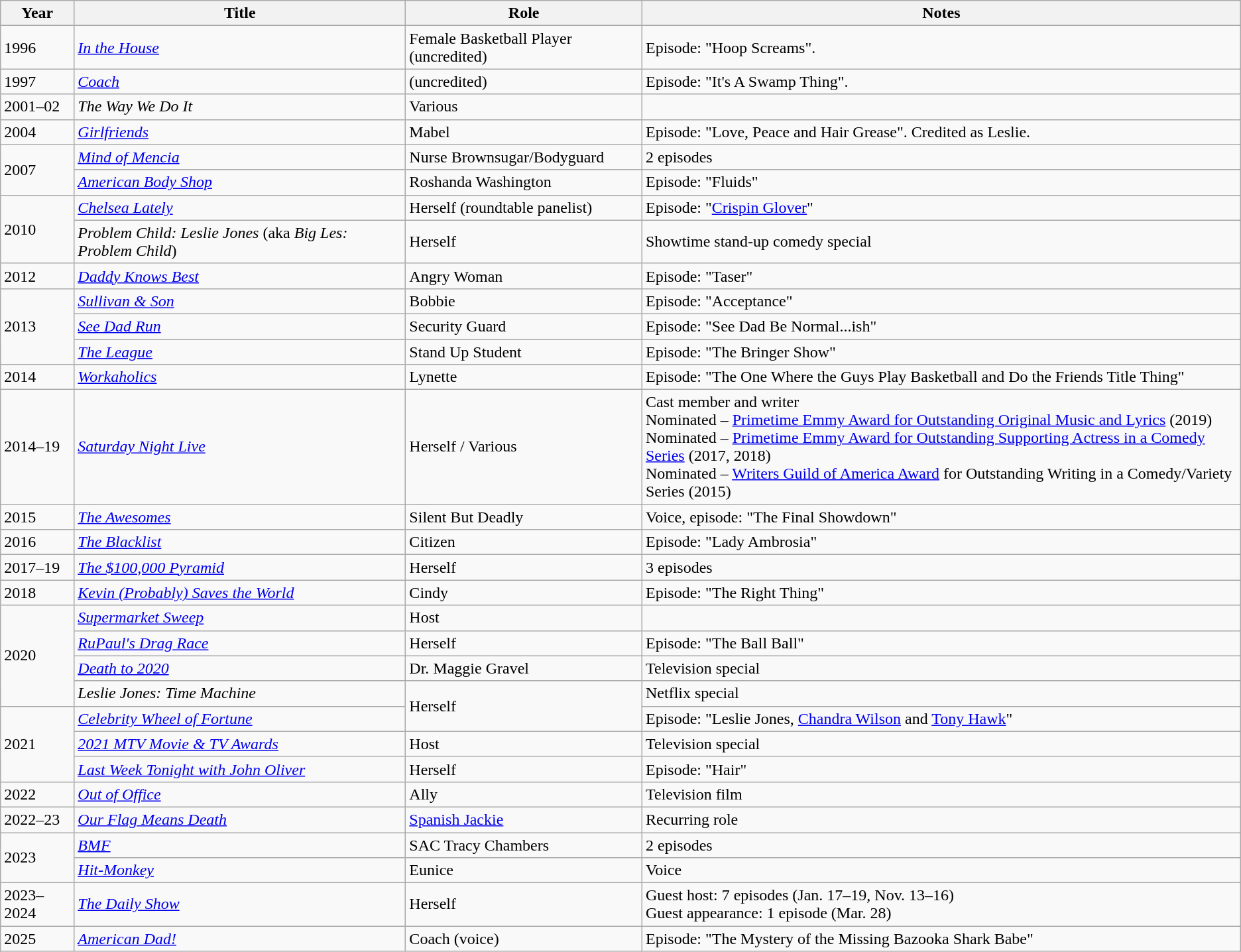<table class="wikitable sortable">
<tr>
<th>Year</th>
<th>Title</th>
<th>Role</th>
<th class="unsortable">Notes</th>
</tr>
<tr>
<td>1996</td>
<td><em><a href='#'>In the House</a></em></td>
<td>Female Basketball Player (uncredited)</td>
<td>Episode: "Hoop Screams".</td>
</tr>
<tr>
<td>1997</td>
<td><em><a href='#'>Coach</a></em></td>
<td>(uncredited)</td>
<td>Episode: "It's A Swamp Thing".</td>
</tr>
<tr>
<td>2001–02</td>
<td><em>The Way We Do It</em></td>
<td>Various</td>
<td></td>
</tr>
<tr>
<td>2004</td>
<td><em><a href='#'>Girlfriends</a></em></td>
<td>Mabel</td>
<td>Episode: "Love, Peace and Hair Grease". Credited as Leslie.</td>
</tr>
<tr>
<td rowspan=2>2007</td>
<td><em><a href='#'>Mind of Mencia</a></em></td>
<td>Nurse Brownsugar/Bodyguard</td>
<td>2 episodes</td>
</tr>
<tr>
<td><em><a href='#'>American Body Shop</a></em></td>
<td>Roshanda Washington</td>
<td>Episode: "Fluids"</td>
</tr>
<tr>
<td rowspan=2>2010</td>
<td><em><a href='#'>Chelsea Lately</a></em></td>
<td>Herself (roundtable panelist)</td>
<td>Episode: "<a href='#'>Crispin Glover</a>"</td>
</tr>
<tr>
<td><em>Problem Child: Leslie Jones</em> (aka <em>Big Les: Problem Child</em>)</td>
<td>Herself</td>
<td>Showtime stand-up comedy special</td>
</tr>
<tr>
<td>2012</td>
<td><em><a href='#'>Daddy Knows Best</a></em></td>
<td>Angry Woman</td>
<td>Episode: "Taser"</td>
</tr>
<tr>
<td rowspan=3>2013</td>
<td><em><a href='#'>Sullivan & Son</a></em></td>
<td>Bobbie</td>
<td>Episode: "Acceptance"</td>
</tr>
<tr>
<td><em><a href='#'>See Dad Run</a></em></td>
<td>Security Guard</td>
<td>Episode: "See Dad Be Normal...ish"</td>
</tr>
<tr>
<td><em><a href='#'>The League</a></em></td>
<td>Stand Up Student</td>
<td>Episode: "The Bringer Show"</td>
</tr>
<tr>
<td>2014</td>
<td><em><a href='#'>Workaholics</a></em></td>
<td>Lynette</td>
<td>Episode: "The One Where the Guys Play Basketball and Do the Friends Title Thing"</td>
</tr>
<tr>
<td>2014–19</td>
<td><em><a href='#'>Saturday Night Live</a></em></td>
<td>Herself / Various</td>
<td>Cast member and writer<br>Nominated – <a href='#'>Primetime Emmy Award for Outstanding Original Music and Lyrics</a> (2019)<br>Nominated – <a href='#'>Primetime Emmy Award for Outstanding Supporting Actress in a Comedy Series</a> (2017, 2018)<br>Nominated – <a href='#'>Writers Guild of America Award</a> for Outstanding Writing in a Comedy/Variety Series (2015)</td>
</tr>
<tr>
<td>2015</td>
<td><em><a href='#'>The Awesomes</a></em></td>
<td>Silent But Deadly</td>
<td>Voice, episode: "The Final Showdown"</td>
</tr>
<tr>
<td>2016</td>
<td><em><a href='#'>The Blacklist</a></em></td>
<td>Citizen</td>
<td>Episode: "Lady Ambrosia"</td>
</tr>
<tr>
<td>2017–19</td>
<td><em><a href='#'>The $100,000 Pyramid</a></em></td>
<td>Herself</td>
<td>3 episodes</td>
</tr>
<tr>
<td>2018</td>
<td><em><a href='#'>Kevin (Probably) Saves the World</a></em></td>
<td>Cindy</td>
<td>Episode: "The Right Thing"</td>
</tr>
<tr>
<td rowspan="4">2020</td>
<td><em><a href='#'>Supermarket Sweep</a></em></td>
<td>Host</td>
<td></td>
</tr>
<tr>
<td><em><a href='#'>RuPaul's Drag Race</a></em></td>
<td>Herself</td>
<td>Episode: "The Ball Ball"</td>
</tr>
<tr>
<td><em><a href='#'>Death to 2020</a></em></td>
<td>Dr. Maggie Gravel</td>
<td>Television special</td>
</tr>
<tr>
<td><em>Leslie Jones: Time Machine</em></td>
<td rowspan=2>Herself</td>
<td>Netflix special</td>
</tr>
<tr>
<td rowspan="3">2021</td>
<td><em><a href='#'>Celebrity Wheel of Fortune</a></em></td>
<td>Episode: "Leslie Jones, <a href='#'>Chandra Wilson</a> and <a href='#'>Tony Hawk</a>"</td>
</tr>
<tr>
<td><em><a href='#'>2021 MTV Movie & TV Awards</a></em></td>
<td>Host</td>
<td>Television special</td>
</tr>
<tr>
<td><em><a href='#'>Last Week Tonight with John Oliver</a></em></td>
<td>Herself</td>
<td>Episode: "Hair"</td>
</tr>
<tr>
<td>2022</td>
<td><em><a href='#'>Out of Office</a></em></td>
<td>Ally</td>
<td>Television film</td>
</tr>
<tr>
<td>2022–23</td>
<td><em><a href='#'>Our Flag Means Death</a></em></td>
<td><a href='#'>Spanish Jackie</a></td>
<td>Recurring role</td>
</tr>
<tr>
<td rowspan="2">2023</td>
<td><em><a href='#'>BMF</a></em></td>
<td>SAC Tracy Chambers</td>
<td>2 episodes</td>
</tr>
<tr>
<td><em><a href='#'>Hit-Monkey</a></em></td>
<td>Eunice</td>
<td>Voice</td>
</tr>
<tr>
<td>2023–2024</td>
<td><em><a href='#'>The Daily Show</a></em></td>
<td>Herself</td>
<td>Guest host: 7 episodes (Jan. 17–19, Nov. 13–16)<br>Guest appearance: 1 episode (Mar. 28)</td>
</tr>
<tr>
<td>2025</td>
<td><em><a href='#'>American Dad!</a></em></td>
<td>Coach (voice)</td>
<td>Episode: "The Mystery of the Missing Bazooka Shark Babe"</td>
</tr>
</table>
